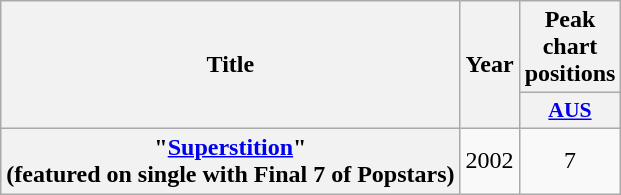<table class="wikitable plainrowheaders" style="text-align:center;" border="1">
<tr>
<th scope="col" rowspan="2">Title</th>
<th scope="col" rowspan="2">Year</th>
<th scope="col" colspan="1">Peak chart positions</th>
</tr>
<tr>
<th scope="col" style="width:3em;font-size:90%;"><a href='#'>AUS</a><br></th>
</tr>
<tr>
<th scope="row">"<a href='#'>Superstition</a>" <br> (featured on single with Final 7 of Popstars)</th>
<td>2002</td>
<td>7</td>
</tr>
</table>
